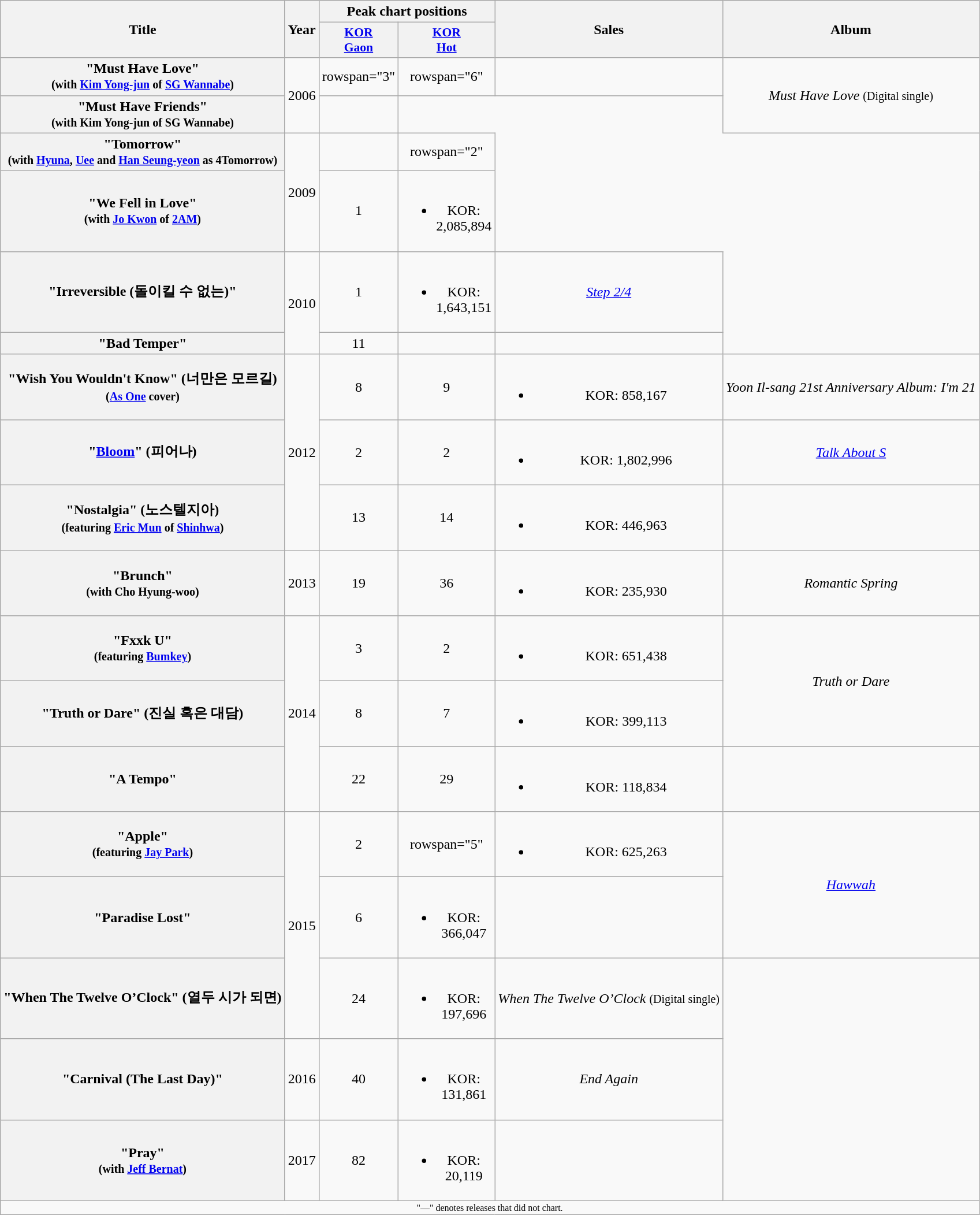<table class="wikitable plainrowheaders" style="text-align:center;">
<tr>
<th scope="col" rowspan="2">Title</th>
<th scope="col" rowspan="2">Year</th>
<th scope="col" colspan="2">Peak chart positions</th>
<th scope="col" rowspan="2">Sales</th>
<th scope="col" rowspan="2">Album</th>
</tr>
<tr>
<th scope="col" style="width:3em;font-size:90%;"><a href='#'>KOR<br>Gaon</a><br></th>
<th scope="col" style="width:3em;font-size:90%;"><a href='#'>KOR<br>Hot</a> <br></th>
</tr>
<tr>
<th scope="row">"Must Have Love" <br><small>(with <a href='#'>Kim Yong-jun</a> of <a href='#'>SG Wannabe</a>)</small></th>
<td rowspan="2">2006</td>
<td>rowspan="3" </td>
<td>rowspan="6" </td>
<td></td>
<td rowspan="2"><em>Must Have Love</em> <small>(Digital single)</small></td>
</tr>
<tr>
<th scope="row">"Must Have Friends" <br><small>(with Kim Yong-jun of SG Wannabe)</small></th>
<td></td>
</tr>
<tr>
<th scope="row">"Tomorrow" <br><small>(with <a href='#'>Hyuna</a>, <a href='#'>Uee</a> and <a href='#'>Han Seung-yeon</a> as 4Tomorrow)</small></th>
<td rowspan="2">2009</td>
<td></td>
<td>rowspan="2" </td>
</tr>
<tr>
<th scope="row">"We Fell in Love"<br><small>(with <a href='#'>Jo Kwon</a> of <a href='#'>2AM</a>)</small></th>
<td>1</td>
<td><br><ul><li>KOR: 2,085,894</li></ul></td>
</tr>
<tr>
<th scope="row">"Irreversible (돌이킬 수 없는)"</th>
<td rowspan="2">2010</td>
<td>1</td>
<td><br><ul><li>KOR: 1,643,151</li></ul></td>
<td><em><a href='#'>Step 2/4</a></em></td>
</tr>
<tr>
<th scope="row">"Bad Temper"</th>
<td>11</td>
<td></td>
<td></td>
</tr>
<tr>
<th scope="row">"Wish You Wouldn't Know" (너만은 모르길)<br><small>(<a href='#'>As One</a> cover)</small></th>
<td rowspan="3">2012</td>
<td>8</td>
<td>9</td>
<td><br><ul><li>KOR: 858,167</li></ul></td>
<td><em>Yoon Il-sang 21st Anniversary Album: I'm 21</em></td>
</tr>
<tr>
<th scope="row">"<a href='#'>Bloom</a>" (피어나)</th>
<td>2</td>
<td>2</td>
<td><br><ul><li>KOR: 1,802,996</li></ul></td>
<td><em><a href='#'>Talk About S</a></em></td>
</tr>
<tr>
<th scope="row">"Nostalgia" (노스텔지아)<br><small>(featuring <a href='#'>Eric Mun</a> of <a href='#'>Shinhwa</a>)</small></th>
<td>13</td>
<td>14</td>
<td><br><ul><li>KOR: 446,963</li></ul></td>
<td></td>
</tr>
<tr>
<th scope="row">"Brunch"<br><small>(with Cho Hyung-woo)</small></th>
<td>2013</td>
<td>19</td>
<td>36</td>
<td><br><ul><li>KOR: 235,930</li></ul></td>
<td><em>Romantic Spring</em></td>
</tr>
<tr>
<th scope="row">"Fxxk U"<br><small>(featuring <a href='#'>Bumkey</a>)</small></th>
<td rowspan="3">2014</td>
<td>3</td>
<td>2</td>
<td><br><ul><li>KOR: 651,438</li></ul></td>
<td rowspan="2"><em>Truth or Dare</em></td>
</tr>
<tr>
<th scope="row">"Truth or Dare" (진실 혹은 대담)</th>
<td>8</td>
<td>7</td>
<td><br><ul><li>KOR: 399,113</li></ul></td>
</tr>
<tr>
<th scope="row">"A Tempo"</th>
<td>22</td>
<td>29</td>
<td><br><ul><li>KOR: 118,834</li></ul></td>
<td></td>
</tr>
<tr>
<th scope="row">"Apple"<br><small>(featuring <a href='#'>Jay Park</a>)</small></th>
<td rowspan="3">2015</td>
<td>2</td>
<td>rowspan="5" </td>
<td><br><ul><li>KOR: 625,263</li></ul></td>
<td rowspan="2"><em><a href='#'>Hawwah</a></em></td>
</tr>
<tr>
<th scope="row">"Paradise Lost"</th>
<td>6</td>
<td><br><ul><li>KOR: 366,047</li></ul></td>
</tr>
<tr>
<th scope="row">"When The Twelve O’Clock" (열두 시가 되면)</th>
<td>24</td>
<td><br><ul><li>KOR: 197,696</li></ul></td>
<td><em>When The Twelve O’Clock</em> <small>(Digital single)</small></td>
</tr>
<tr>
<th scope="row">"Carnival (The Last Day)"</th>
<td>2016</td>
<td>40</td>
<td><br><ul><li>KOR: 131,861</li></ul></td>
<td><em>End Again</em></td>
</tr>
<tr>
<th scope="row">"Pray"<br><small>(with <a href='#'>Jeff Bernat</a>)</small></th>
<td>2017</td>
<td>82</td>
<td><br><ul><li>KOR: 20,119</li></ul></td>
<td></td>
</tr>
<tr>
<td colspan="6" style="text-align:center; font-size:8pt;">"—" denotes releases that did not chart.</td>
</tr>
</table>
